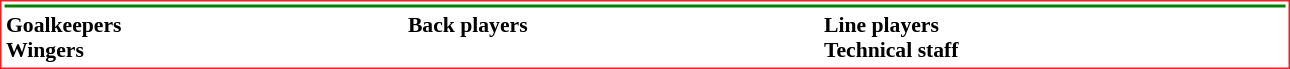<table class="toccolours" style="border: #ED2024 solid 1px; background: #FFFFFF; font-size: 95%; width:860px">
<tr>
<th colspan=5 style="background-color:green;"></th>
</tr>
<tr>
<td style="font-size: 95%;" valign="top"><strong>Goalkeepers</strong><br><strong>Wingers</strong></td>
<td style="font-size: 95%;" valign="top"><strong>Back players</strong><br></td>
<td style="font-size: 95%;" valign="top"><strong>Line players</strong><br><strong>Technical staff</strong></td>
</tr>
</table>
